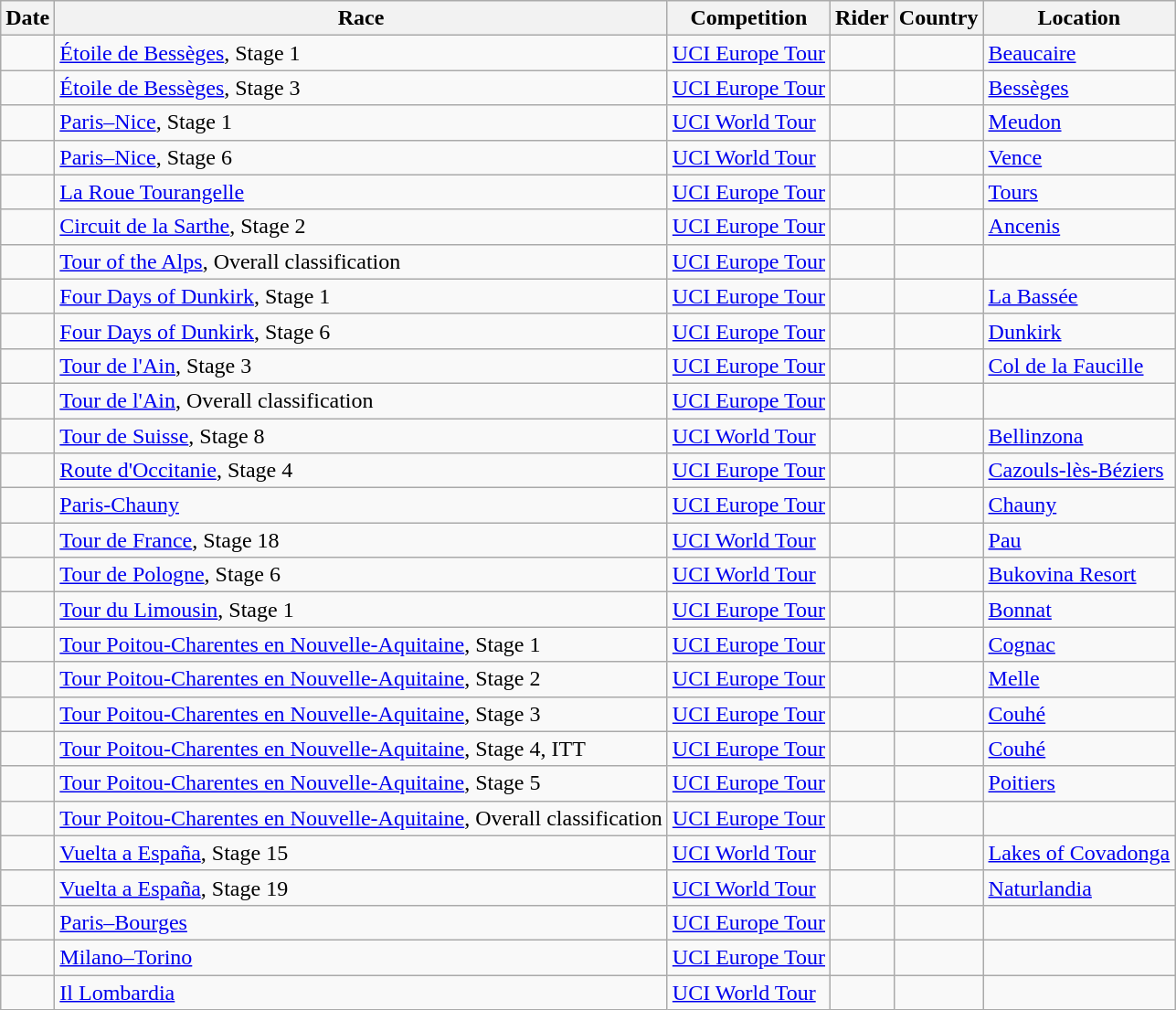<table class="wikitable sortable">
<tr>
<th>Date</th>
<th>Race</th>
<th>Competition</th>
<th>Rider</th>
<th>Country</th>
<th>Location</th>
</tr>
<tr>
<td></td>
<td><a href='#'>Étoile de Bessèges</a>, Stage 1</td>
<td><a href='#'>UCI Europe Tour</a></td>
<td></td>
<td></td>
<td><a href='#'>Beaucaire</a></td>
</tr>
<tr>
<td></td>
<td><a href='#'>Étoile de Bessèges</a>, Stage 3</td>
<td><a href='#'>UCI Europe Tour</a></td>
<td></td>
<td></td>
<td><a href='#'>Bessèges</a></td>
</tr>
<tr>
<td></td>
<td><a href='#'>Paris–Nice</a>, Stage 1</td>
<td><a href='#'>UCI World Tour</a></td>
<td></td>
<td></td>
<td><a href='#'>Meudon</a></td>
</tr>
<tr>
<td></td>
<td><a href='#'>Paris–Nice</a>, Stage 6</td>
<td><a href='#'>UCI World Tour</a></td>
<td></td>
<td></td>
<td><a href='#'>Vence</a></td>
</tr>
<tr>
<td></td>
<td><a href='#'>La Roue Tourangelle</a></td>
<td><a href='#'>UCI Europe Tour</a></td>
<td></td>
<td></td>
<td><a href='#'>Tours</a></td>
</tr>
<tr>
<td></td>
<td><a href='#'>Circuit de la Sarthe</a>, Stage 2</td>
<td><a href='#'>UCI Europe Tour</a></td>
<td></td>
<td></td>
<td><a href='#'>Ancenis</a></td>
</tr>
<tr>
<td></td>
<td><a href='#'>Tour of the Alps</a>, Overall classification</td>
<td><a href='#'>UCI Europe Tour</a></td>
<td></td>
<td></td>
<td></td>
</tr>
<tr>
<td></td>
<td><a href='#'>Four Days of Dunkirk</a>, Stage 1</td>
<td><a href='#'>UCI Europe Tour</a></td>
<td></td>
<td></td>
<td><a href='#'>La Bassée</a></td>
</tr>
<tr>
<td></td>
<td><a href='#'>Four Days of Dunkirk</a>, Stage 6</td>
<td><a href='#'>UCI Europe Tour</a></td>
<td></td>
<td></td>
<td><a href='#'>Dunkirk</a></td>
</tr>
<tr>
<td></td>
<td><a href='#'>Tour de l'Ain</a>, Stage 3</td>
<td><a href='#'>UCI Europe Tour</a></td>
<td></td>
<td></td>
<td><a href='#'>Col de la Faucille</a></td>
</tr>
<tr>
<td></td>
<td><a href='#'>Tour de l'Ain</a>, Overall classification</td>
<td><a href='#'>UCI Europe Tour</a></td>
<td></td>
<td></td>
<td></td>
</tr>
<tr>
<td></td>
<td><a href='#'>Tour de Suisse</a>, Stage 8</td>
<td><a href='#'>UCI World Tour</a></td>
<td></td>
<td></td>
<td><a href='#'>Bellinzona</a></td>
</tr>
<tr>
<td></td>
<td><a href='#'>Route d'Occitanie</a>, Stage 4</td>
<td><a href='#'>UCI Europe Tour</a></td>
<td></td>
<td></td>
<td><a href='#'>Cazouls-lès-Béziers</a></td>
</tr>
<tr>
<td></td>
<td><a href='#'>Paris-Chauny</a></td>
<td><a href='#'>UCI Europe Tour</a></td>
<td></td>
<td></td>
<td><a href='#'>Chauny</a></td>
</tr>
<tr>
<td></td>
<td><a href='#'>Tour de France</a>, Stage 18</td>
<td><a href='#'>UCI World Tour</a></td>
<td></td>
<td></td>
<td><a href='#'>Pau</a></td>
</tr>
<tr>
<td></td>
<td><a href='#'>Tour de Pologne</a>, Stage 6</td>
<td><a href='#'>UCI World Tour</a></td>
<td></td>
<td></td>
<td><a href='#'>Bukovina Resort</a></td>
</tr>
<tr>
<td></td>
<td><a href='#'>Tour du Limousin</a>, Stage 1</td>
<td><a href='#'>UCI Europe Tour</a></td>
<td></td>
<td></td>
<td><a href='#'>Bonnat</a></td>
</tr>
<tr>
<td></td>
<td><a href='#'>Tour Poitou-Charentes en Nouvelle-Aquitaine</a>, Stage 1</td>
<td><a href='#'>UCI Europe Tour</a></td>
<td></td>
<td></td>
<td><a href='#'>Cognac</a></td>
</tr>
<tr>
<td></td>
<td><a href='#'>Tour Poitou-Charentes en Nouvelle-Aquitaine</a>, Stage 2</td>
<td><a href='#'>UCI Europe Tour</a></td>
<td></td>
<td></td>
<td><a href='#'>Melle</a></td>
</tr>
<tr>
<td></td>
<td><a href='#'>Tour Poitou-Charentes en Nouvelle-Aquitaine</a>, Stage 3</td>
<td><a href='#'>UCI Europe Tour</a></td>
<td></td>
<td></td>
<td><a href='#'>Couhé</a></td>
</tr>
<tr>
<td></td>
<td><a href='#'>Tour Poitou-Charentes en Nouvelle-Aquitaine</a>, Stage 4, ITT</td>
<td><a href='#'>UCI Europe Tour</a></td>
<td></td>
<td></td>
<td><a href='#'>Couhé</a></td>
</tr>
<tr>
<td></td>
<td><a href='#'>Tour Poitou-Charentes en Nouvelle-Aquitaine</a>, Stage 5</td>
<td><a href='#'>UCI Europe Tour</a></td>
<td></td>
<td></td>
<td><a href='#'>Poitiers</a></td>
</tr>
<tr>
<td></td>
<td><a href='#'>Tour Poitou-Charentes en Nouvelle-Aquitaine</a>, Overall classification</td>
<td><a href='#'>UCI Europe Tour</a></td>
<td></td>
<td></td>
<td></td>
</tr>
<tr>
<td></td>
<td><a href='#'>Vuelta a España</a>, Stage 15</td>
<td><a href='#'>UCI World Tour</a></td>
<td></td>
<td></td>
<td><a href='#'>Lakes of Covadonga</a></td>
</tr>
<tr>
<td></td>
<td><a href='#'>Vuelta a España</a>, Stage 19</td>
<td><a href='#'>UCI World Tour</a></td>
<td></td>
<td></td>
<td><a href='#'>Naturlandia</a></td>
</tr>
<tr>
<td></td>
<td><a href='#'>Paris–Bourges</a></td>
<td><a href='#'>UCI Europe Tour</a></td>
<td></td>
<td></td>
<td></td>
</tr>
<tr>
<td></td>
<td><a href='#'>Milano–Torino</a></td>
<td><a href='#'>UCI Europe Tour</a></td>
<td></td>
<td></td>
<td></td>
</tr>
<tr>
<td></td>
<td><a href='#'>Il Lombardia</a></td>
<td><a href='#'>UCI World Tour</a></td>
<td></td>
<td></td>
<td></td>
</tr>
</table>
